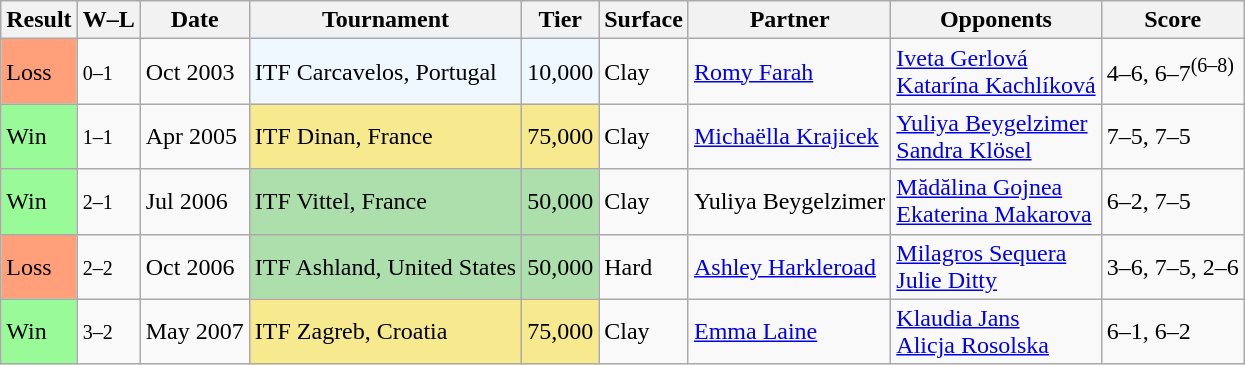<table class="sortable wikitable">
<tr>
<th>Result</th>
<th class=unsortable>W–L</th>
<th>Date</th>
<th>Tournament</th>
<th>Tier</th>
<th>Surface</th>
<th>Partner</th>
<th>Opponents</th>
<th class=unsortable>Score</th>
</tr>
<tr>
<td bgcolor=#FFA07A>Loss</td>
<td><small>0–1</small></td>
<td>Oct 2003</td>
<td style="background:#f0f8ff;">ITF Carcavelos, Portugal</td>
<td style="background:#f0f8ff;">10,000</td>
<td>Clay</td>
<td> <a href='#'>Romy Farah</a></td>
<td> <a href='#'>Iveta Gerlová</a> <br>  <a href='#'>Katarína Kachlíková</a></td>
<td>4–6, 6–7<sup>(6–8)</sup></td>
</tr>
<tr>
<td style="background:#98fb98;">Win</td>
<td><small>1–1</small></td>
<td>Apr 2005</td>
<td bgcolor="#F7E98E">ITF Dinan, France</td>
<td bgcolor="#F7E98E">75,000</td>
<td>Clay</td>
<td> <a href='#'>Michaëlla Krajicek</a></td>
<td> <a href='#'>Yuliya Beygelzimer</a> <br>  <a href='#'>Sandra Klösel</a></td>
<td>7–5, 7–5</td>
</tr>
<tr>
<td style="background:#98fb98;">Win</td>
<td><small>2–1</small></td>
<td>Jul 2006</td>
<td bgcolor=ADDFAD>ITF Vittel, France</td>
<td bgcolor=ADDFAD>50,000</td>
<td>Clay</td>
<td> Yuliya Beygelzimer</td>
<td> <a href='#'>Mădălina Gojnea</a> <br>  <a href='#'>Ekaterina Makarova</a></td>
<td>6–2, 7–5</td>
</tr>
<tr>
<td bgcolor="FFA07A">Loss</td>
<td><small>2–2</small></td>
<td>Oct 2006</td>
<td bgcolor=ADDFAD>ITF Ashland, United States</td>
<td bgcolor=ADDFAD>50,000</td>
<td>Hard</td>
<td> <a href='#'>Ashley Harkleroad</a></td>
<td> <a href='#'>Milagros Sequera</a> <br>  <a href='#'>Julie Ditty</a></td>
<td>3–6, 7–5, 2–6</td>
</tr>
<tr>
<td style="background:#98fb98;">Win</td>
<td><small>3–2</small></td>
<td>May 2007</td>
<td bgcolor="#F7E98E">ITF Zagreb, Croatia</td>
<td bgcolor="#F7E98E">75,000</td>
<td>Clay</td>
<td> <a href='#'>Emma Laine</a></td>
<td> <a href='#'>Klaudia Jans</a> <br>  <a href='#'>Alicja Rosolska</a></td>
<td>6–1, 6–2</td>
</tr>
</table>
